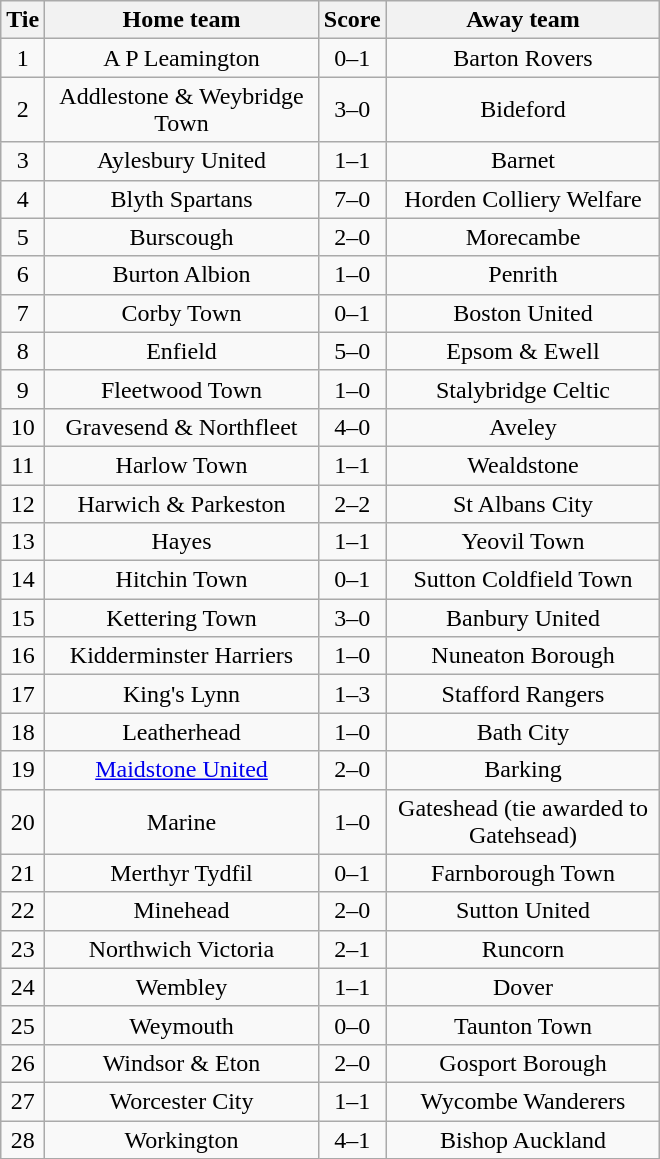<table class="wikitable" style="text-align:center;">
<tr>
<th width=20>Tie</th>
<th width=175>Home team</th>
<th width=20>Score</th>
<th width=175>Away team</th>
</tr>
<tr>
<td>1</td>
<td>A P Leamington</td>
<td>0–1</td>
<td>Barton Rovers</td>
</tr>
<tr>
<td>2</td>
<td>Addlestone & Weybridge Town</td>
<td>3–0</td>
<td>Bideford</td>
</tr>
<tr>
<td>3</td>
<td>Aylesbury United</td>
<td>1–1</td>
<td>Barnet</td>
</tr>
<tr>
<td>4</td>
<td>Blyth Spartans</td>
<td>7–0</td>
<td>Horden Colliery Welfare</td>
</tr>
<tr>
<td>5</td>
<td>Burscough</td>
<td>2–0</td>
<td>Morecambe</td>
</tr>
<tr>
<td>6</td>
<td>Burton Albion</td>
<td>1–0</td>
<td>Penrith</td>
</tr>
<tr>
<td>7</td>
<td>Corby Town</td>
<td>0–1</td>
<td>Boston United</td>
</tr>
<tr>
<td>8</td>
<td>Enfield</td>
<td>5–0</td>
<td>Epsom & Ewell</td>
</tr>
<tr>
<td>9</td>
<td>Fleetwood Town</td>
<td>1–0</td>
<td>Stalybridge Celtic</td>
</tr>
<tr>
<td>10</td>
<td>Gravesend & Northfleet</td>
<td>4–0</td>
<td>Aveley</td>
</tr>
<tr>
<td>11</td>
<td>Harlow Town</td>
<td>1–1</td>
<td>Wealdstone</td>
</tr>
<tr>
<td>12</td>
<td>Harwich & Parkeston</td>
<td>2–2</td>
<td>St Albans City</td>
</tr>
<tr>
<td>13</td>
<td>Hayes</td>
<td>1–1</td>
<td>Yeovil Town</td>
</tr>
<tr>
<td>14</td>
<td>Hitchin Town</td>
<td>0–1</td>
<td>Sutton Coldfield Town</td>
</tr>
<tr>
<td>15</td>
<td>Kettering Town</td>
<td>3–0</td>
<td>Banbury United</td>
</tr>
<tr>
<td>16</td>
<td>Kidderminster Harriers</td>
<td>1–0</td>
<td>Nuneaton Borough</td>
</tr>
<tr>
<td>17</td>
<td>King's Lynn</td>
<td>1–3</td>
<td>Stafford Rangers</td>
</tr>
<tr>
<td>18</td>
<td>Leatherhead</td>
<td>1–0</td>
<td>Bath City</td>
</tr>
<tr>
<td>19</td>
<td><a href='#'>Maidstone United</a></td>
<td>2–0</td>
<td>Barking</td>
</tr>
<tr>
<td>20</td>
<td>Marine</td>
<td>1–0</td>
<td>Gateshead (tie awarded to Gatehsead)</td>
</tr>
<tr>
<td>21</td>
<td>Merthyr Tydfil</td>
<td>0–1</td>
<td>Farnborough Town</td>
</tr>
<tr>
<td>22</td>
<td>Minehead</td>
<td>2–0</td>
<td>Sutton United</td>
</tr>
<tr>
<td>23</td>
<td>Northwich Victoria</td>
<td>2–1</td>
<td>Runcorn</td>
</tr>
<tr>
<td>24</td>
<td>Wembley</td>
<td>1–1</td>
<td>Dover</td>
</tr>
<tr>
<td>25</td>
<td>Weymouth</td>
<td>0–0</td>
<td>Taunton Town</td>
</tr>
<tr>
<td>26</td>
<td>Windsor & Eton</td>
<td>2–0</td>
<td>Gosport Borough</td>
</tr>
<tr>
<td>27</td>
<td>Worcester City</td>
<td>1–1</td>
<td>Wycombe Wanderers</td>
</tr>
<tr>
<td>28</td>
<td>Workington</td>
<td>4–1</td>
<td>Bishop Auckland</td>
</tr>
</table>
